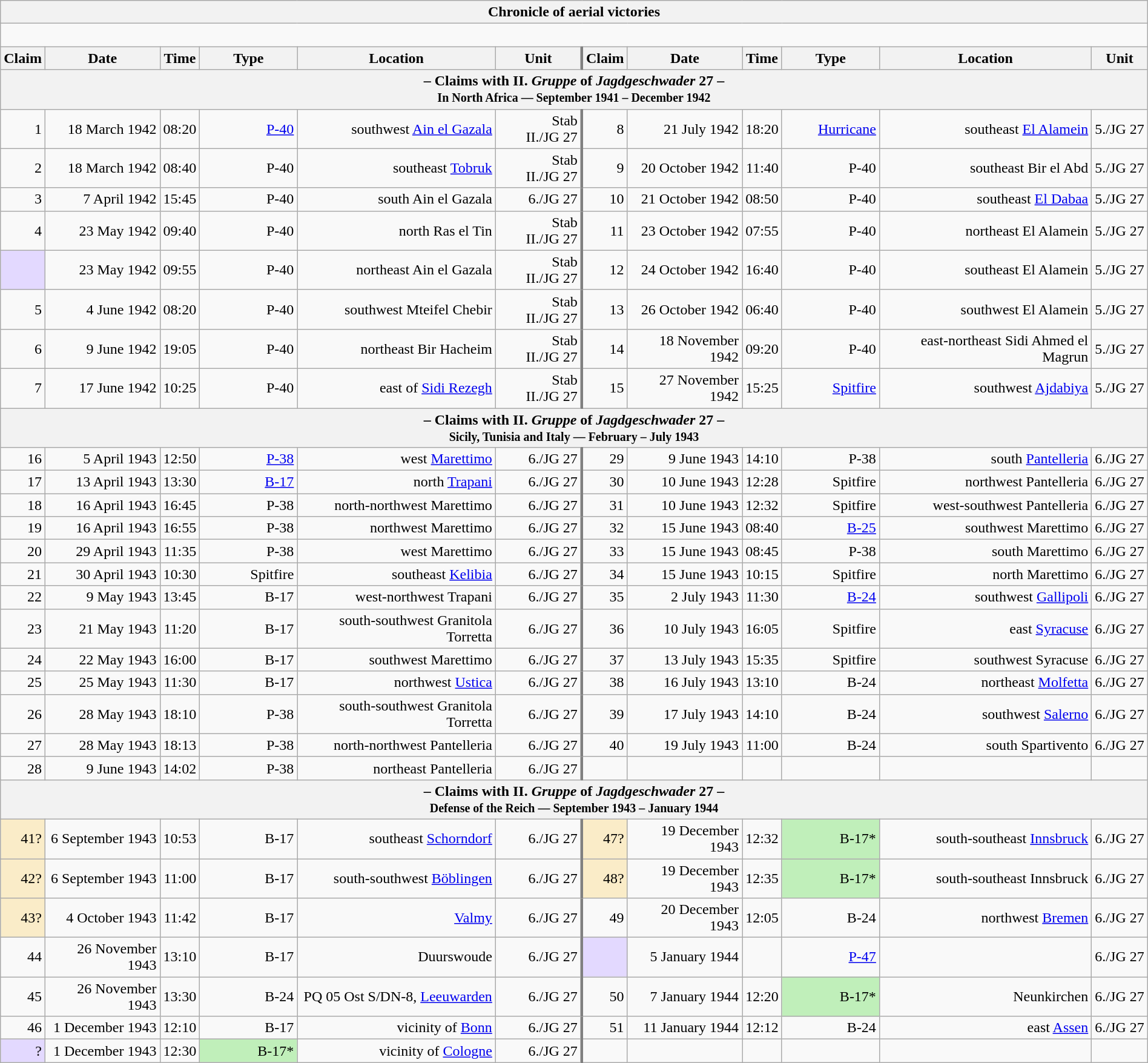<table class="wikitable plainrowheaders collapsible" style="margin-left: auto; margin-right: auto; border: none; text-align:right; width: 100%;">
<tr>
<th colspan="12">Chronicle of aerial victories</th>
</tr>
<tr>
<td colspan="12" style="text-align: left;"><br>

</td>
</tr>
<tr>
<th scope="col">Claim</th>
<th scope="col">Date</th>
<th scope="col">Time</th>
<th scope="col" width="100px">Type</th>
<th scope="col">Location</th>
<th scope="col">Unit</th>
<th scope="col" style="border-left: 3px solid grey;">Claim</th>
<th scope="col">Date</th>
<th scope="col">Time</th>
<th scope="col" width="100px">Type</th>
<th scope="col">Location</th>
<th scope="col">Unit</th>
</tr>
<tr>
<th colspan="12">– Claims with II. <em>Gruppe</em> of <em>Jagdgeschwader</em> 27 –<br><small>In North Africa — September 1941 – December 1942</small></th>
</tr>
<tr>
<td>1</td>
<td>18 March 1942</td>
<td>08:20</td>
<td><a href='#'>P-40</a></td>
<td> southwest <a href='#'>Ain el Gazala</a></td>
<td>Stab II./JG 27</td>
<td style="border-left: 3px solid grey;">8</td>
<td>21 July 1942</td>
<td>18:20</td>
<td><a href='#'>Hurricane</a></td>
<td>southeast <a href='#'>El Alamein</a></td>
<td>5./JG 27</td>
</tr>
<tr>
<td>2</td>
<td>18 March 1942</td>
<td>08:40</td>
<td>P-40</td>
<td> southeast <a href='#'>Tobruk</a></td>
<td>Stab II./JG 27</td>
<td style="border-left: 3px solid grey;">9</td>
<td>20 October 1942</td>
<td>11:40</td>
<td>P-40</td>
<td>southeast Bir el Abd</td>
<td>5./JG 27</td>
</tr>
<tr>
<td>3</td>
<td>7 April 1942</td>
<td>15:45</td>
<td>P-40</td>
<td>south Ain el Gazala</td>
<td>6./JG 27</td>
<td style="border-left: 3px solid grey;">10</td>
<td>21 October 1942</td>
<td>08:50</td>
<td>P-40</td>
<td>southeast <a href='#'>El Dabaa</a></td>
<td>5./JG 27</td>
</tr>
<tr>
<td>4</td>
<td>23 May 1942</td>
<td>09:40</td>
<td>P-40</td>
<td> north Ras el Tin</td>
<td>Stab II./JG 27</td>
<td style="border-left: 3px solid grey;">11</td>
<td>23 October 1942</td>
<td>07:55</td>
<td>P-40</td>
<td>northeast El Alamein</td>
<td>5./JG 27</td>
</tr>
<tr>
<td style="background:#e3d9ff;"></td>
<td>23 May 1942</td>
<td>09:55</td>
<td>P-40</td>
<td> northeast Ain el Gazala</td>
<td>Stab II./JG 27</td>
<td style="border-left: 3px solid grey;">12</td>
<td>24 October 1942</td>
<td>16:40</td>
<td>P-40</td>
<td>southeast El Alamein</td>
<td>5./JG 27</td>
</tr>
<tr>
<td>5</td>
<td>4 June 1942</td>
<td>08:20</td>
<td>P-40</td>
<td> southwest Mteifel Chebir</td>
<td>Stab II./JG 27</td>
<td style="border-left: 3px solid grey;">13</td>
<td>26 October 1942</td>
<td>06:40</td>
<td>P-40</td>
<td>southwest El Alamein</td>
<td>5./JG 27</td>
</tr>
<tr>
<td>6</td>
<td>9 June 1942</td>
<td>19:05</td>
<td>P-40</td>
<td>northeast Bir Hacheim</td>
<td>Stab II./JG 27</td>
<td style="border-left: 3px solid grey;">14</td>
<td>18 November 1942</td>
<td>09:20</td>
<td>P-40</td>
<td>east-northeast Sidi Ahmed el Magrun</td>
<td>5./JG 27</td>
</tr>
<tr>
<td>7</td>
<td>17 June 1942</td>
<td>10:25</td>
<td>P-40</td>
<td>east of <a href='#'>Sidi Rezegh</a></td>
<td>Stab II./JG 27</td>
<td style="border-left: 3px solid grey;">15</td>
<td>27 November 1942</td>
<td>15:25</td>
<td><a href='#'>Spitfire</a></td>
<td> southwest <a href='#'>Ajdabiya</a></td>
<td>5./JG 27</td>
</tr>
<tr>
<th colspan="12">– Claims with II. <em>Gruppe</em> of <em>Jagdgeschwader</em> 27 –<br><small>Sicily, Tunisia and Italy — February – July 1943</small></th>
</tr>
<tr>
<td>16</td>
<td>5 April 1943</td>
<td>12:50</td>
<td><a href='#'>P-38</a></td>
<td> west <a href='#'>Marettimo</a></td>
<td>6./JG 27</td>
<td style="border-left: 3px solid grey;">29</td>
<td>9 June 1943</td>
<td>14:10</td>
<td>P-38</td>
<td> south <a href='#'>Pantelleria</a></td>
<td>6./JG 27</td>
</tr>
<tr>
<td>17</td>
<td>13 April 1943</td>
<td>13:30</td>
<td><a href='#'>B-17</a></td>
<td> north <a href='#'>Trapani</a></td>
<td>6./JG 27</td>
<td style="border-left: 3px solid grey;">30</td>
<td>10 June 1943</td>
<td>12:28</td>
<td>Spitfire</td>
<td> northwest Pantelleria</td>
<td>6./JG 27</td>
</tr>
<tr>
<td>18</td>
<td>16 April 1943</td>
<td>16:45</td>
<td>P-38</td>
<td> north-northwest Marettimo</td>
<td>6./JG 27</td>
<td style="border-left: 3px solid grey;">31</td>
<td>10 June 1943</td>
<td>12:32</td>
<td>Spitfire</td>
<td> west-southwest Pantelleria</td>
<td>6./JG 27</td>
</tr>
<tr>
<td>19</td>
<td>16 April 1943</td>
<td>16:55</td>
<td>P-38</td>
<td> northwest Marettimo</td>
<td>6./JG 27</td>
<td style="border-left: 3px solid grey;">32</td>
<td>15 June 1943</td>
<td>08:40</td>
<td><a href='#'>B-25</a></td>
<td> southwest Marettimo</td>
<td>6./JG 27</td>
</tr>
<tr>
<td>20</td>
<td>29 April 1943</td>
<td>11:35</td>
<td>P-38</td>
<td> west Marettimo</td>
<td>6./JG 27</td>
<td style="border-left: 3px solid grey;">33</td>
<td>15 June 1943</td>
<td>08:45</td>
<td>P-38</td>
<td> south Marettimo</td>
<td>6./JG 27</td>
</tr>
<tr>
<td>21</td>
<td>30 April 1943</td>
<td>10:30</td>
<td>Spitfire</td>
<td> southeast <a href='#'>Kelibia</a></td>
<td>6./JG 27</td>
<td style="border-left: 3px solid grey;">34</td>
<td>15 June 1943</td>
<td>10:15</td>
<td>Spitfire</td>
<td> north Marettimo</td>
<td>6./JG 27</td>
</tr>
<tr>
<td>22</td>
<td>9 May 1943</td>
<td>13:45</td>
<td>B-17</td>
<td> west-northwest Trapani</td>
<td>6./JG 27</td>
<td style="border-left: 3px solid grey;">35</td>
<td>2 July 1943</td>
<td>11:30</td>
<td><a href='#'>B-24</a></td>
<td> southwest <a href='#'>Gallipoli</a></td>
<td>6./JG 27</td>
</tr>
<tr>
<td>23</td>
<td>21 May 1943</td>
<td>11:20</td>
<td>B-17</td>
<td>south-southwest Granitola Torretta</td>
<td>6./JG 27</td>
<td style="border-left: 3px solid grey;">36</td>
<td>10 July 1943</td>
<td>16:05</td>
<td>Spitfire</td>
<td> east <a href='#'>Syracuse</a></td>
<td>6./JG 27</td>
</tr>
<tr>
<td>24</td>
<td>22 May 1943</td>
<td>16:00</td>
<td>B-17</td>
<td> southwest Marettimo</td>
<td>6./JG 27</td>
<td style="border-left: 3px solid grey;">37</td>
<td>13 July 1943</td>
<td>15:35</td>
<td>Spitfire</td>
<td> southwest Syracuse</td>
<td>6./JG 27</td>
</tr>
<tr>
<td>25</td>
<td>25 May 1943</td>
<td>11:30</td>
<td>B-17</td>
<td> northwest <a href='#'>Ustica</a></td>
<td>6./JG 27</td>
<td style="border-left: 3px solid grey;">38</td>
<td>16 July 1943</td>
<td>13:10</td>
<td>B-24</td>
<td> northeast <a href='#'>Molfetta</a></td>
<td>6./JG 27</td>
</tr>
<tr>
<td>26</td>
<td>28 May 1943</td>
<td>18:10</td>
<td>P-38</td>
<td>south-southwest Granitola Torretta</td>
<td>6./JG 27</td>
<td style="border-left: 3px solid grey;">39</td>
<td>17 July 1943</td>
<td>14:10</td>
<td>B-24</td>
<td> southwest <a href='#'>Salerno</a></td>
<td>6./JG 27</td>
</tr>
<tr>
<td>27</td>
<td>28 May 1943</td>
<td>18:13</td>
<td>P-38</td>
<td> north-northwest Pantelleria</td>
<td>6./JG 27</td>
<td style="border-left: 3px solid grey;">40</td>
<td>19 July 1943</td>
<td>11:00</td>
<td>B-24</td>
<td> south Spartivento</td>
<td>6./JG 27</td>
</tr>
<tr>
<td>28</td>
<td>9 June 1943</td>
<td>14:02</td>
<td>P-38</td>
<td>northeast Pantelleria</td>
<td>6./JG 27</td>
<td style="border-left: 3px solid grey;"></td>
<td></td>
<td></td>
<td></td>
<td></td>
<td></td>
</tr>
<tr>
<th colspan="12">– Claims with II. <em>Gruppe</em> of <em>Jagdgeschwader</em> 27 –<br><small>Defense of the Reich — September 1943 – January 1944</small></th>
</tr>
<tr>
<td style="background:#faecc8">41?</td>
<td>6 September 1943</td>
<td>10:53</td>
<td>B-17</td>
<td>southeast <a href='#'>Schorndorf</a></td>
<td>6./JG 27</td>
<td style="border-left: 3px solid grey; background:#faecc8">47?</td>
<td>19 December 1943</td>
<td>12:32</td>
<td style="background:#C0EFBA">B-17*</td>
<td> south-southeast <a href='#'>Innsbruck</a></td>
<td>6./JG 27</td>
</tr>
<tr>
<td style="background:#faecc8">42?</td>
<td>6 September 1943</td>
<td>11:00</td>
<td>B-17</td>
<td>south-southwest <a href='#'>Böblingen</a></td>
<td>6./JG 27</td>
<td style="border-left: 3px solid grey; background:#faecc8">48?</td>
<td>19 December 1943</td>
<td>12:35</td>
<td style="background:#C0EFBA">B-17*</td>
<td> south-southeast Innsbruck</td>
<td>6./JG 27</td>
</tr>
<tr>
<td style="background:#faecc8">43?</td>
<td>4 October 1943</td>
<td>11:42</td>
<td>B-17</td>
<td><a href='#'>Valmy</a></td>
<td>6./JG 27</td>
<td style="border-left: 3px solid grey;">49</td>
<td>20 December 1943</td>
<td>12:05</td>
<td>B-24</td>
<td>northwest <a href='#'>Bremen</a></td>
<td>6./JG 27</td>
</tr>
<tr>
<td>44</td>
<td>26 November 1943</td>
<td>13:10</td>
<td>B-17</td>
<td>Duurswoude</td>
<td>6./JG 27</td>
<td style="border-left: 3px solid grey; background:#e3d9ff;"></td>
<td>5 January 1944</td>
<td></td>
<td><a href='#'>P-47</a></td>
<td></td>
<td>6./JG 27</td>
</tr>
<tr>
<td>45</td>
<td>26 November 1943</td>
<td>13:30</td>
<td>B-24</td>
<td>PQ 05 Ost S/DN-8, <a href='#'>Leeuwarden</a></td>
<td>6./JG 27</td>
<td style="border-left: 3px solid grey;">50</td>
<td>7 January 1944</td>
<td>12:20</td>
<td style="background:#C0EFBA">B-17*</td>
<td>Neunkirchen</td>
<td>6./JG 27</td>
</tr>
<tr>
<td>46</td>
<td>1 December 1943</td>
<td>12:10</td>
<td>B-17</td>
<td>vicinity of <a href='#'>Bonn</a></td>
<td>6./JG 27</td>
<td style="border-left: 3px solid grey;">51</td>
<td>11 January 1944</td>
<td>12:12</td>
<td>B-24</td>
<td>east <a href='#'>Assen</a></td>
<td>6./JG 27</td>
</tr>
<tr>
<td style="background:#e3d9ff;">?</td>
<td>1 December 1943</td>
<td>12:30</td>
<td style="background:#C0EFBA">B-17*</td>
<td>vicinity of <a href='#'>Cologne</a></td>
<td>6./JG 27</td>
<td style="border-left: 3px solid grey;"></td>
<td></td>
<td></td>
<td></td>
<td></td>
<td></td>
</tr>
</table>
